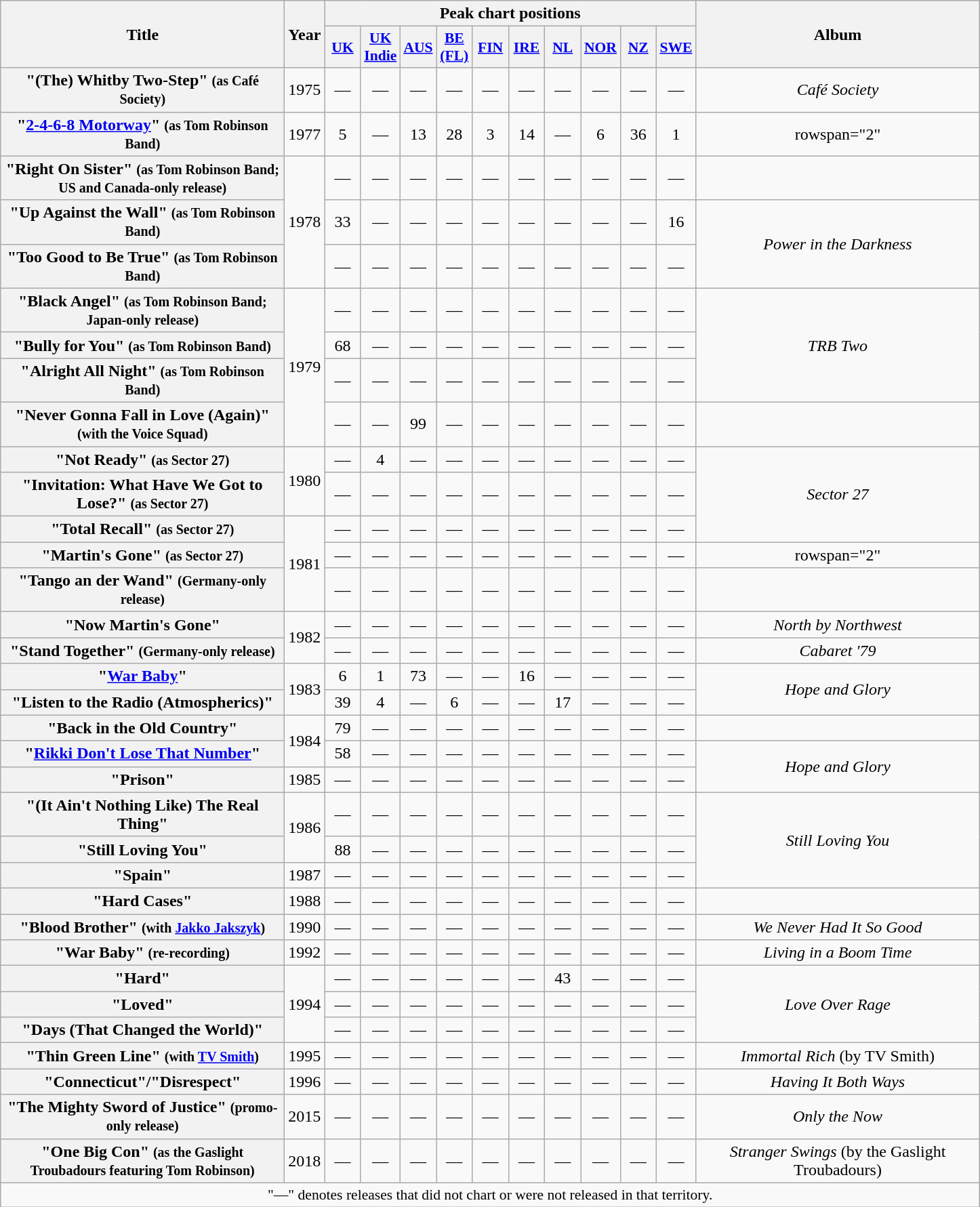<table class="wikitable plainrowheaders" style="text-align:center;">
<tr>
<th rowspan="2" scope="col" style="width:17em;">Title</th>
<th rowspan="2" scope="col" style="width:2em;">Year</th>
<th colspan="10">Peak chart positions</th>
<th rowspan="2" style="width:17em;">Album</th>
</tr>
<tr>
<th scope="col" style="width:2em;font-size:90%;"><a href='#'>UK</a><br></th>
<th scope="col" style="width:2em;font-size:90%;"><a href='#'>UK Indie</a><br></th>
<th scope="col" style="width:2em;font-size:90%;"><a href='#'>AUS</a><br></th>
<th scope="col" style="width:2em;font-size:90%;"><a href='#'>BE (FL)</a><br></th>
<th scope="col" style="width:2em;font-size:90%;"><a href='#'>FIN</a><br></th>
<th scope="col" style="width:2em;font-size:90%;"><a href='#'>IRE</a><br></th>
<th scope="col" style="width:2em;font-size:90%;"><a href='#'>NL</a><br></th>
<th scope="col" style="width:2em;font-size:90%;"><a href='#'>NOR</a><br></th>
<th scope="col" style="width:2em;font-size:90%;"><a href='#'>NZ</a><br></th>
<th scope="col" style="width:2em;font-size:90%;"><a href='#'>SWE</a><br></th>
</tr>
<tr>
<th scope="row">"(The) Whitby Two-Step" <small>(as Café Society)</small></th>
<td>1975</td>
<td>—</td>
<td>—</td>
<td>—</td>
<td>—</td>
<td>—</td>
<td>—</td>
<td>—</td>
<td>—</td>
<td>—</td>
<td>—</td>
<td><em>Café Society</em></td>
</tr>
<tr>
<th scope="row">"<a href='#'>2-4-6-8 Motorway</a>" <small>(as Tom Robinson Band)</small></th>
<td>1977</td>
<td>5</td>
<td>—</td>
<td>13</td>
<td>28</td>
<td>3</td>
<td>14</td>
<td>—</td>
<td>6</td>
<td>36</td>
<td>1</td>
<td>rowspan="2" </td>
</tr>
<tr>
<th scope="row">"Right On Sister" <small>(as Tom Robinson Band; US and Canada-only release)</small></th>
<td rowspan="3">1978</td>
<td>—</td>
<td>—</td>
<td>—</td>
<td>—</td>
<td>—</td>
<td>—</td>
<td>—</td>
<td>—</td>
<td>—</td>
<td>—</td>
</tr>
<tr>
<th scope="row">"Up Against the Wall" <small>(as Tom Robinson Band)</small></th>
<td>33</td>
<td>—</td>
<td>—</td>
<td>—</td>
<td>—</td>
<td>—</td>
<td>—</td>
<td>—</td>
<td>—</td>
<td>16</td>
<td rowspan="2"><em>Power in the Darkness</em></td>
</tr>
<tr>
<th scope="row">"Too Good to Be True" <small>(as Tom Robinson Band)</small></th>
<td>—</td>
<td>—</td>
<td>—</td>
<td>—</td>
<td>—</td>
<td>—</td>
<td>—</td>
<td>—</td>
<td>—</td>
<td>—</td>
</tr>
<tr>
<th scope="row">"Black Angel" <small>(as Tom Robinson Band; Japan-only release)</small></th>
<td rowspan="4">1979</td>
<td>—</td>
<td>—</td>
<td>—</td>
<td>—</td>
<td>—</td>
<td>—</td>
<td>—</td>
<td>—</td>
<td>—</td>
<td>—</td>
<td rowspan="3"><em>TRB Two</em></td>
</tr>
<tr>
<th scope="row">"Bully for You" <small>(as Tom Robinson Band)</small></th>
<td>68</td>
<td>—</td>
<td>—</td>
<td>—</td>
<td>—</td>
<td>—</td>
<td>—</td>
<td>—</td>
<td>—</td>
<td>—</td>
</tr>
<tr>
<th scope="row">"Alright All Night" <small>(as Tom Robinson Band)</small></th>
<td>—</td>
<td>—</td>
<td>—</td>
<td>—</td>
<td>—</td>
<td>—</td>
<td>—</td>
<td>—</td>
<td>—</td>
<td>—</td>
</tr>
<tr>
<th scope="row">"Never Gonna Fall in Love (Again)" <small>(with the Voice Squad)</small></th>
<td>—</td>
<td>—</td>
<td>99</td>
<td>—</td>
<td>—</td>
<td>—</td>
<td>—</td>
<td>—</td>
<td>—</td>
<td>—</td>
<td></td>
</tr>
<tr>
<th scope="row">"Not Ready" <small>(as Sector 27)</small></th>
<td rowspan="2">1980</td>
<td>—</td>
<td>4</td>
<td>—</td>
<td>—</td>
<td>—</td>
<td>—</td>
<td>—</td>
<td>—</td>
<td>—</td>
<td>—</td>
<td rowspan="3"><em>Sector 27</em></td>
</tr>
<tr>
<th scope="row">"Invitation: What Have We Got to Lose?" <small>(as Sector 27)</small></th>
<td>—</td>
<td>—</td>
<td>—</td>
<td>—</td>
<td>—</td>
<td>—</td>
<td>—</td>
<td>—</td>
<td>—</td>
<td>—</td>
</tr>
<tr>
<th scope="row">"Total Recall" <small>(as Sector 27)</small></th>
<td rowspan="3">1981</td>
<td>—</td>
<td>—</td>
<td>—</td>
<td>—</td>
<td>—</td>
<td>—</td>
<td>—</td>
<td>—</td>
<td>—</td>
<td>—</td>
</tr>
<tr>
<th scope="row">"Martin's Gone" <small>(as Sector 27)</small></th>
<td>—</td>
<td>—</td>
<td>—</td>
<td>—</td>
<td>—</td>
<td>—</td>
<td>—</td>
<td>—</td>
<td>—</td>
<td>—</td>
<td>rowspan="2" </td>
</tr>
<tr>
<th scope="row">"Tango an der Wand" <small>(Germany-only release)</small></th>
<td>—</td>
<td>—</td>
<td>—</td>
<td>—</td>
<td>—</td>
<td>—</td>
<td>—</td>
<td>—</td>
<td>—</td>
<td>—</td>
</tr>
<tr>
<th scope="row">"Now Martin's Gone"</th>
<td rowspan="2">1982</td>
<td>—</td>
<td>—</td>
<td>—</td>
<td>—</td>
<td>—</td>
<td>—</td>
<td>—</td>
<td>—</td>
<td>—</td>
<td>—</td>
<td><em>North by Northwest</em></td>
</tr>
<tr>
<th scope="row">"Stand Together" <small>(Germany-only release)</small></th>
<td>—</td>
<td>—</td>
<td>—</td>
<td>—</td>
<td>—</td>
<td>—</td>
<td>—</td>
<td>—</td>
<td>—</td>
<td>—</td>
<td><em>Cabaret '79</em></td>
</tr>
<tr>
<th scope="row">"<a href='#'>War Baby</a>"</th>
<td rowspan="2">1983</td>
<td>6</td>
<td>1</td>
<td>73</td>
<td>—</td>
<td>—</td>
<td>16</td>
<td>—</td>
<td>—</td>
<td>—</td>
<td>—</td>
<td rowspan="2"><em>Hope and Glory</em></td>
</tr>
<tr>
<th scope="row">"Listen to the Radio (Atmospherics)"</th>
<td>39</td>
<td>4</td>
<td>—</td>
<td>6</td>
<td>—</td>
<td>—</td>
<td>17</td>
<td>—</td>
<td>—</td>
<td>—</td>
</tr>
<tr>
<th scope="row">"Back in the Old Country"</th>
<td rowspan="2">1984</td>
<td>79</td>
<td>—</td>
<td>—</td>
<td>—</td>
<td>—</td>
<td>—</td>
<td>—</td>
<td>—</td>
<td>—</td>
<td>—</td>
<td></td>
</tr>
<tr>
<th scope="row">"<a href='#'>Rikki Don't Lose That Number</a>"</th>
<td>58</td>
<td>—</td>
<td>—</td>
<td>—</td>
<td>—</td>
<td>—</td>
<td>—</td>
<td>—</td>
<td>—</td>
<td>—</td>
<td rowspan="2"><em>Hope and Glory</em></td>
</tr>
<tr>
<th scope="row">"Prison"</th>
<td>1985</td>
<td>—</td>
<td>—</td>
<td>—</td>
<td>—</td>
<td>—</td>
<td>—</td>
<td>—</td>
<td>—</td>
<td>—</td>
<td>—</td>
</tr>
<tr>
<th scope="row">"(It Ain't Nothing Like) The Real Thing"</th>
<td rowspan="2">1986</td>
<td>—</td>
<td>—</td>
<td>—</td>
<td>—</td>
<td>—</td>
<td>—</td>
<td>—</td>
<td>—</td>
<td>—</td>
<td>—</td>
<td rowspan="3"><em>Still Loving You</em></td>
</tr>
<tr>
<th scope="row">"Still Loving You"</th>
<td>88</td>
<td>—</td>
<td>—</td>
<td>—</td>
<td>—</td>
<td>—</td>
<td>—</td>
<td>—</td>
<td>—</td>
<td>—</td>
</tr>
<tr>
<th scope="row">"Spain"</th>
<td>1987</td>
<td>—</td>
<td>—</td>
<td>—</td>
<td>—</td>
<td>—</td>
<td>—</td>
<td>—</td>
<td>—</td>
<td>—</td>
<td>—</td>
</tr>
<tr>
<th scope="row">"Hard Cases"</th>
<td>1988</td>
<td>—</td>
<td>—</td>
<td>—</td>
<td>—</td>
<td>—</td>
<td>—</td>
<td>—</td>
<td>—</td>
<td>—</td>
<td>—</td>
<td></td>
</tr>
<tr>
<th scope="row">"Blood Brother" <small>(with <a href='#'>Jakko Jakszyk</a>)</small></th>
<td>1990</td>
<td>—</td>
<td>—</td>
<td>—</td>
<td>—</td>
<td>—</td>
<td>—</td>
<td>—</td>
<td>—</td>
<td>—</td>
<td>—</td>
<td><em>We Never Had It So Good</em></td>
</tr>
<tr>
<th scope="row">"War Baby" <small>(re-recording)</small></th>
<td>1992</td>
<td>—</td>
<td>—</td>
<td>—</td>
<td>—</td>
<td>—</td>
<td>—</td>
<td>—</td>
<td>—</td>
<td>—</td>
<td>—</td>
<td><em>Living in a Boom Time</em></td>
</tr>
<tr>
<th scope="row">"Hard"</th>
<td rowspan="3">1994</td>
<td>—</td>
<td>—</td>
<td>—</td>
<td>—</td>
<td>—</td>
<td>—</td>
<td>43</td>
<td>—</td>
<td>—</td>
<td>—</td>
<td rowspan="3"><em>Love Over Rage</em></td>
</tr>
<tr>
<th scope="row">"Loved"</th>
<td>—</td>
<td>—</td>
<td>—</td>
<td>—</td>
<td>—</td>
<td>—</td>
<td>—</td>
<td>—</td>
<td>—</td>
<td>—</td>
</tr>
<tr>
<th scope="row">"Days (That Changed the World)"</th>
<td>—</td>
<td>—</td>
<td>—</td>
<td>—</td>
<td>—</td>
<td>—</td>
<td>—</td>
<td>—</td>
<td>—</td>
<td>—</td>
</tr>
<tr>
<th scope="row">"Thin Green Line" <small>(with <a href='#'>TV Smith</a>)</small></th>
<td>1995</td>
<td>—</td>
<td>—</td>
<td>—</td>
<td>—</td>
<td>—</td>
<td>—</td>
<td>—</td>
<td>—</td>
<td>—</td>
<td>—</td>
<td><em>Immortal Rich</em> (by TV Smith)</td>
</tr>
<tr>
<th scope="row">"Connecticut"/"Disrespect"</th>
<td>1996</td>
<td>—</td>
<td>—</td>
<td>—</td>
<td>—</td>
<td>—</td>
<td>—</td>
<td>—</td>
<td>—</td>
<td>—</td>
<td>—</td>
<td><em>Having It Both Ways</em></td>
</tr>
<tr>
<th scope="row">"The Mighty Sword of Justice" <small>(promo-only release)</small></th>
<td>2015</td>
<td>—</td>
<td>—</td>
<td>—</td>
<td>—</td>
<td>—</td>
<td>—</td>
<td>—</td>
<td>—</td>
<td>—</td>
<td>—</td>
<td><em>Only the Now</em></td>
</tr>
<tr>
<th scope="row">"One Big Con" <small>(as the Gaslight Troubadours featuring Tom Robinson)</small></th>
<td>2018</td>
<td>—</td>
<td>—</td>
<td>—</td>
<td>—</td>
<td>—</td>
<td>—</td>
<td>—</td>
<td>—</td>
<td>—</td>
<td>—</td>
<td><em>Stranger Swings</em> (by the Gaslight Troubadours)</td>
</tr>
<tr>
<td colspan="13" style="font-size:90%">"—" denotes releases that did not chart or were not released in that territory.</td>
</tr>
</table>
